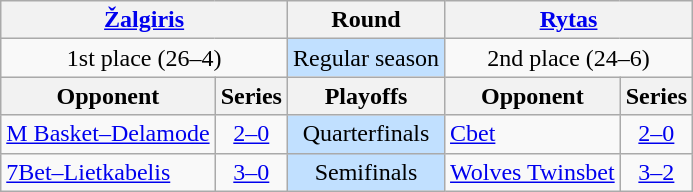<table class="wikitable" style="text-align: center;">
<tr>
<th colspan="2"><a href='#'>Žalgiris</a></th>
<th>Round</th>
<th colspan="2"><a href='#'>Rytas</a></th>
</tr>
<tr>
<td colspan="2" style="valign:top;">1st place (26–4)</td>
<td style="background:#c1e0ff;">Regular season</td>
<td colspan="2" style="valign:top;">2nd place (24–6)</td>
</tr>
<tr>
<th>Opponent</th>
<th>Series</th>
<th>Playoffs</th>
<th>Opponent</th>
<th>Series</th>
</tr>
<tr>
<td style="text-align:left;"><a href='#'>M Basket–Delamode</a></td>
<td><a href='#'>2–0</a></td>
<td style="background:#c1e0ff;">Quarterfinals</td>
<td style="text-align:left;"><a href='#'>Cbet</a></td>
<td><a href='#'>2–0</a></td>
</tr>
<tr>
<td style="text-align:left;"><a href='#'>7Bet–Lietkabelis</a></td>
<td><a href='#'>3–0</a></td>
<td style="background:#c1e0ff;">Semifinals</td>
<td style="text-align:left;"><a href='#'>Wolves Twinsbet</a></td>
<td><a href='#'>3–2</a></td>
</tr>
</table>
